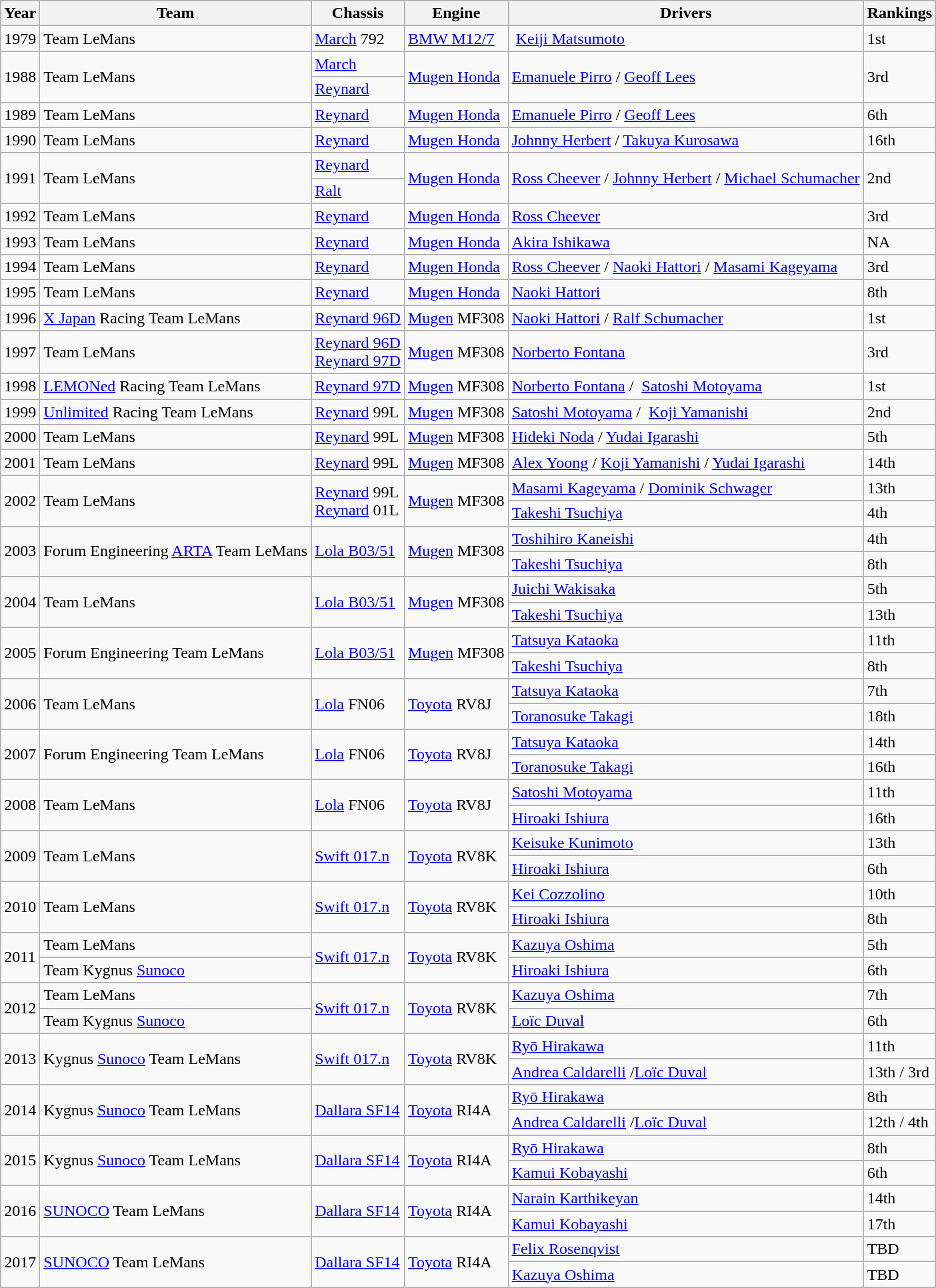<table class="wikitable">
<tr>
<th>Year</th>
<th>Team</th>
<th>Chassis</th>
<th>Engine</th>
<th>Drivers</th>
<th>Rankings</th>
</tr>
<tr>
<td>1979</td>
<td>Team LeMans</td>
<td><a href='#'>March</a> 792</td>
<td><a href='#'>BMW M12/7</a></td>
<td> <a href='#'>Keiji Matsumoto</a></td>
<td>1st</td>
</tr>
<tr>
<td rowspan="2">1988</td>
<td rowspan="2">Team LeMans</td>
<td><a href='#'>March</a></td>
<td rowspan="2"><a href='#'>Mugen Honda</a></td>
<td rowspan="2"><a href='#'>Emanuele Pirro</a> /  <a href='#'>Geoff Lees</a></td>
<td rowspan="2">3rd</td>
</tr>
<tr>
<td><a href='#'>Reynard</a></td>
</tr>
<tr>
<td>1989</td>
<td>Team LeMans</td>
<td><a href='#'>Reynard</a></td>
<td><a href='#'>Mugen Honda</a></td>
<td><a href='#'>Emanuele Pirro</a> /  <a href='#'>Geoff Lees</a></td>
<td>6th</td>
</tr>
<tr>
<td>1990</td>
<td>Team LeMans</td>
<td><a href='#'>Reynard</a></td>
<td><a href='#'>Mugen Honda</a></td>
<td><a href='#'>Johnny Herbert</a> / <a href='#'>Takuya Kurosawa</a></td>
<td>16th</td>
</tr>
<tr>
<td rowspan="2">1991</td>
<td rowspan="2">Team LeMans</td>
<td><a href='#'>Reynard</a></td>
<td rowspan="2"><a href='#'>Mugen Honda</a></td>
<td rowspan="2"> <a href='#'>Ross Cheever</a> / <a href='#'>Johnny Herbert</a> /  <a href='#'>Michael Schumacher</a></td>
<td rowspan="2">2nd</td>
</tr>
<tr>
<td><a href='#'>Ralt</a></td>
</tr>
<tr>
<td>1992</td>
<td>Team LeMans</td>
<td><a href='#'>Reynard</a></td>
<td><a href='#'>Mugen Honda</a></td>
<td> <a href='#'>Ross Cheever</a></td>
<td>3rd</td>
</tr>
<tr>
<td>1993</td>
<td>Team LeMans</td>
<td><a href='#'>Reynard</a></td>
<td><a href='#'>Mugen Honda</a></td>
<td> <a href='#'>Akira Ishikawa</a></td>
<td>NA</td>
</tr>
<tr>
<td>1994</td>
<td>Team LeMans</td>
<td><a href='#'>Reynard</a></td>
<td><a href='#'>Mugen Honda</a></td>
<td> <a href='#'>Ross Cheever</a> / <a href='#'>Naoki Hattori</a> / <a href='#'>Masami Kageyama</a></td>
<td>3rd</td>
</tr>
<tr>
<td>1995</td>
<td>Team LeMans</td>
<td><a href='#'>Reynard</a></td>
<td><a href='#'>Mugen Honda</a></td>
<td><a href='#'>Naoki Hattori</a></td>
<td>8th</td>
</tr>
<tr>
<td>1996</td>
<td><a href='#'>X Japan</a> Racing Team LeMans</td>
<td><a href='#'>Reynard 96D</a></td>
<td><a href='#'>Mugen</a> MF308</td>
<td><a href='#'>Naoki Hattori</a> /  <a href='#'>Ralf Schumacher</a></td>
<td>1st</td>
</tr>
<tr>
<td>1997</td>
<td>Team LeMans</td>
<td><a href='#'>Reynard 96D</a><br><a href='#'>Reynard 97D</a></td>
<td><a href='#'>Mugen</a> MF308</td>
<td> <a href='#'>Norberto Fontana</a></td>
<td>3rd</td>
</tr>
<tr>
<td>1998</td>
<td><a href='#'>LEMONed</a> Racing Team LeMans</td>
<td><a href='#'>Reynard 97D</a></td>
<td><a href='#'>Mugen</a> MF308</td>
<td> <a href='#'>Norberto Fontana</a> /  <a href='#'>Satoshi Motoyama</a></td>
<td>1st</td>
</tr>
<tr>
<td>1999</td>
<td><a href='#'>Unlimited</a> Racing Team LeMans</td>
<td><a href='#'>Reynard</a> 99L</td>
<td><a href='#'>Mugen</a> MF308</td>
<td><a href='#'>Satoshi Motoyama</a> /  <a href='#'>Koji Yamanishi</a></td>
<td>2nd</td>
</tr>
<tr>
<td>2000</td>
<td>Team LeMans</td>
<td><a href='#'>Reynard</a> 99L</td>
<td><a href='#'>Mugen</a> MF308</td>
<td><a href='#'>Hideki Noda</a> / <a href='#'>Yudai Igarashi</a></td>
<td>5th</td>
</tr>
<tr>
<td>2001</td>
<td>Team LeMans</td>
<td><a href='#'>Reynard</a> 99L</td>
<td><a href='#'>Mugen</a> MF308</td>
<td><a href='#'>Alex Yoong</a> / <a href='#'>Koji Yamanishi</a> / <a href='#'>Yudai Igarashi</a></td>
<td>14th</td>
</tr>
<tr>
<td rowspan="2">2002</td>
<td rowspan="2">Team LeMans</td>
<td rowspan="2"><a href='#'>Reynard</a> 99L<br><a href='#'>Reynard</a> 01L</td>
<td rowspan="2"><a href='#'>Mugen</a> MF308</td>
<td><a href='#'>Masami Kageyama</a> / <a href='#'>Dominik Schwager</a></td>
<td>13th</td>
</tr>
<tr>
<td><a href='#'>Takeshi Tsuchiya</a></td>
<td>4th</td>
</tr>
<tr>
<td rowspan="2">2003</td>
<td rowspan="2">Forum Engineering <a href='#'>ARTA</a> Team LeMans</td>
<td rowspan="2"><a href='#'>Lola B03/51</a></td>
<td rowspan="2"><a href='#'>Mugen</a> MF308</td>
<td><a href='#'>Toshihiro Kaneishi</a></td>
<td>4th</td>
</tr>
<tr>
<td><a href='#'>Takeshi Tsuchiya</a></td>
<td>8th</td>
</tr>
<tr>
<td rowspan="2">2004</td>
<td rowspan="2">Team LeMans</td>
<td rowspan="2"><a href='#'>Lola B03/51</a></td>
<td rowspan="2"><a href='#'>Mugen</a> MF308</td>
<td><a href='#'>Juichi Wakisaka</a></td>
<td>5th</td>
</tr>
<tr>
<td><a href='#'>Takeshi Tsuchiya</a></td>
<td>13th</td>
</tr>
<tr>
<td rowspan="2">2005</td>
<td rowspan="2">Forum Engineering Team LeMans</td>
<td rowspan="2"><a href='#'>Lola B03/51</a></td>
<td rowspan="2"><a href='#'>Mugen</a> MF308</td>
<td><a href='#'>Tatsuya Kataoka</a></td>
<td>11th</td>
</tr>
<tr>
<td><a href='#'>Takeshi Tsuchiya</a></td>
<td>8th</td>
</tr>
<tr>
<td rowspan="2">2006</td>
<td rowspan="2">Team LeMans</td>
<td rowspan="2"><a href='#'>Lola</a> FN06</td>
<td rowspan="2"><a href='#'>Toyota</a> RV8J</td>
<td><a href='#'>Tatsuya Kataoka</a></td>
<td>7th</td>
</tr>
<tr>
<td><a href='#'>Toranosuke Takagi</a></td>
<td>18th</td>
</tr>
<tr>
<td rowspan="2">2007</td>
<td rowspan="2">Forum Engineering Team LeMans</td>
<td rowspan="2"><a href='#'>Lola</a> FN06</td>
<td rowspan="2"><a href='#'>Toyota</a> RV8J</td>
<td><a href='#'>Tatsuya Kataoka</a></td>
<td>14th</td>
</tr>
<tr>
<td><a href='#'>Toranosuke Takagi</a></td>
<td>16th</td>
</tr>
<tr>
<td rowspan="2">2008</td>
<td rowspan="2">Team LeMans</td>
<td rowspan="2"><a href='#'>Lola</a> FN06</td>
<td rowspan="2"><a href='#'>Toyota</a> RV8J</td>
<td><a href='#'>Satoshi Motoyama</a></td>
<td>11th</td>
</tr>
<tr>
<td><a href='#'>Hiroaki Ishiura</a></td>
<td>16th</td>
</tr>
<tr>
<td rowspan="2">2009</td>
<td rowspan="2">Team LeMans</td>
<td rowspan="2"><a href='#'>Swift 017.n</a></td>
<td rowspan="2"><a href='#'>Toyota</a> RV8K</td>
<td><a href='#'>Keisuke Kunimoto</a></td>
<td>13th</td>
</tr>
<tr>
<td><a href='#'>Hiroaki Ishiura</a></td>
<td>6th</td>
</tr>
<tr>
<td rowspan="2">2010</td>
<td rowspan="2">Team LeMans</td>
<td rowspan="2"><a href='#'>Swift 017.n</a></td>
<td rowspan="2"><a href='#'>Toyota</a> RV8K</td>
<td><a href='#'>Kei Cozzolino</a></td>
<td>10th</td>
</tr>
<tr>
<td><a href='#'>Hiroaki Ishiura</a></td>
<td>8th</td>
</tr>
<tr>
<td rowspan="2">2011</td>
<td>Team LeMans</td>
<td rowspan="2"><a href='#'>Swift 017.n</a></td>
<td rowspan="2"><a href='#'>Toyota</a> RV8K</td>
<td><a href='#'>Kazuya Oshima</a></td>
<td>5th</td>
</tr>
<tr>
<td>Team Kygnus <a href='#'>Sunoco</a></td>
<td><a href='#'>Hiroaki Ishiura</a></td>
<td>6th</td>
</tr>
<tr>
<td rowspan="2">2012</td>
<td>Team LeMans</td>
<td rowspan="2"><a href='#'>Swift 017.n</a></td>
<td rowspan="2"><a href='#'>Toyota</a> RV8K</td>
<td><a href='#'>Kazuya Oshima</a></td>
<td>7th</td>
</tr>
<tr>
<td>Team Kygnus <a href='#'>Sunoco</a></td>
<td><a href='#'>Loïc Duval</a></td>
<td>6th</td>
</tr>
<tr>
<td rowspan="2">2013</td>
<td rowspan="2">Kygnus <a href='#'>Sunoco</a> Team LeMans</td>
<td rowspan="2"><a href='#'>Swift 017.n</a></td>
<td rowspan="2"><a href='#'>Toyota</a> RV8K</td>
<td><a href='#'>Ryō Hirakawa</a></td>
<td>11th</td>
</tr>
<tr>
<td><a href='#'>Andrea Caldarelli</a> /<a href='#'>Loïc Duval</a></td>
<td>13th / 3rd</td>
</tr>
<tr>
<td rowspan="2">2014</td>
<td rowspan="2">Kygnus <a href='#'>Sunoco</a> Team LeMans</td>
<td rowspan="2"><a href='#'>Dallara SF14</a></td>
<td rowspan="2"><a href='#'>Toyota</a> RI4A</td>
<td><a href='#'>Ryō Hirakawa</a></td>
<td>8th</td>
</tr>
<tr>
<td><a href='#'>Andrea Caldarelli</a> /<a href='#'>Loïc Duval</a></td>
<td>12th / 4th</td>
</tr>
<tr>
<td rowspan="2">2015</td>
<td rowspan="2">Kygnus <a href='#'>Sunoco</a> Team LeMans</td>
<td rowspan="2"><a href='#'>Dallara SF14</a></td>
<td rowspan="2"><a href='#'>Toyota</a> RI4A</td>
<td><a href='#'>Ryō Hirakawa</a></td>
<td>8th</td>
</tr>
<tr>
<td><a href='#'>Kamui Kobayashi</a></td>
<td>6th</td>
</tr>
<tr>
<td rowspan="2">2016</td>
<td rowspan="2"><a href='#'>SUNOCO</a> Team LeMans</td>
<td rowspan="2"><a href='#'>Dallara SF14</a></td>
<td rowspan="2"><a href='#'>Toyota</a> RI4A</td>
<td><a href='#'>Narain Karthikeyan</a></td>
<td>14th</td>
</tr>
<tr>
<td><a href='#'>Kamui Kobayashi</a></td>
<td>17th</td>
</tr>
<tr>
<td rowspan="2">2017</td>
<td rowspan="2"><a href='#'>SUNOCO</a> Team LeMans</td>
<td rowspan="2"><a href='#'>Dallara SF14</a></td>
<td rowspan="2"><a href='#'>Toyota</a> RI4A</td>
<td><a href='#'>Felix Rosenqvist</a></td>
<td>TBD</td>
</tr>
<tr>
<td><a href='#'>Kazuya Oshima</a></td>
<td>TBD</td>
</tr>
</table>
